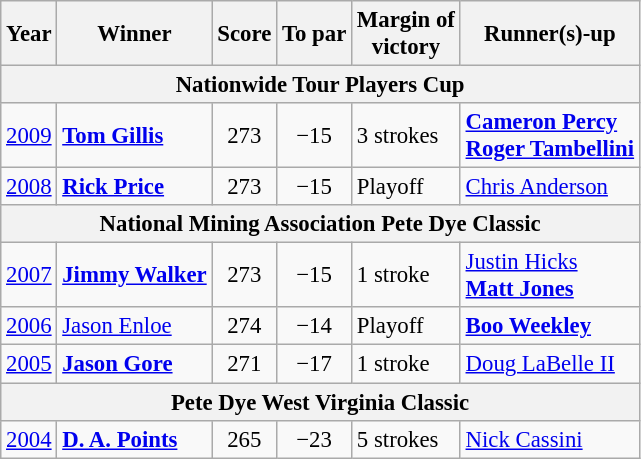<table class=wikitable style=font-size:95%>
<tr>
<th>Year</th>
<th>Winner</th>
<th>Score</th>
<th>To par</th>
<th>Margin of<br>victory</th>
<th>Runner(s)-up</th>
</tr>
<tr>
<th colspan=7>Nationwide Tour Players Cup</th>
</tr>
<tr>
<td><a href='#'>2009</a></td>
<td> <strong><a href='#'>Tom Gillis</a></strong></td>
<td align=center>273</td>
<td align=center>−15</td>
<td>3 strokes</td>
<td> <strong><a href='#'>Cameron Percy</a></strong><br> <strong><a href='#'>Roger Tambellini</a></strong></td>
</tr>
<tr>
<td><a href='#'>2008</a></td>
<td> <strong><a href='#'>Rick Price</a></strong></td>
<td align=center>273</td>
<td align=center>−15</td>
<td>Playoff</td>
<td> <a href='#'>Chris Anderson</a></td>
</tr>
<tr>
<th colspan=7>National Mining Association Pete Dye Classic</th>
</tr>
<tr>
<td><a href='#'>2007</a></td>
<td> <strong><a href='#'>Jimmy Walker</a></strong></td>
<td align=center>273</td>
<td align=center>−15</td>
<td>1 stroke</td>
<td> <a href='#'>Justin Hicks</a><br> <strong><a href='#'>Matt Jones</a></strong></td>
</tr>
<tr>
<td><a href='#'>2006</a></td>
<td> <a href='#'>Jason Enloe</a></td>
<td align=center>274</td>
<td align=center>−14</td>
<td>Playoff</td>
<td> <strong><a href='#'>Boo Weekley</a></strong></td>
</tr>
<tr>
<td><a href='#'>2005</a></td>
<td> <strong><a href='#'>Jason Gore</a></strong></td>
<td align=center>271</td>
<td align=center>−17</td>
<td>1 stroke</td>
<td> <a href='#'>Doug LaBelle II</a></td>
</tr>
<tr>
<th colspan=7>Pete Dye West Virginia Classic</th>
</tr>
<tr>
<td><a href='#'>2004</a></td>
<td> <strong><a href='#'>D. A. Points</a></strong></td>
<td align=center>265</td>
<td align=center>−23</td>
<td>5 strokes</td>
<td> <a href='#'>Nick Cassini</a></td>
</tr>
</table>
